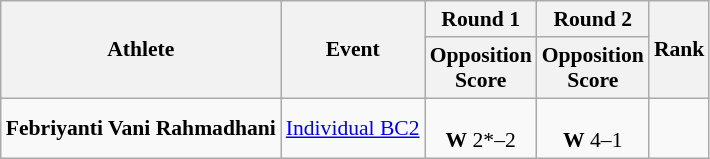<table class=wikitable style="font-size:90%">
<tr>
<th rowspan="2">Athlete</th>
<th rowspan="2">Event</th>
<th>Round 1</th>
<th>Round 2</th>
<th rowspan="2">Rank</th>
</tr>
<tr>
<th>Opposition<br>Score</th>
<th>Opposition<br>Score</th>
</tr>
<tr align=center>
<td align=left><strong>Febriyanti Vani Rahmadhani</strong></td>
<td align=left><a href='#'>Individual BC2</a></td>
<td><br><strong>W</strong> 2*–2</td>
<td><br><strong>W</strong> 4–1</td>
<td></td>
</tr>
</table>
